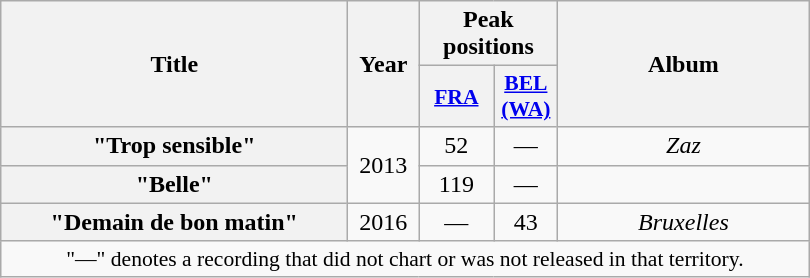<table class="wikitable plainrowheaders" style="text-align: center;">
<tr>
<th scope="col" rowspan="2" style="width:14em;">Title</th>
<th scope="col" rowspan="2" style="width:2.5em;">Year</th>
<th scope="col" colspan="2">Peak positions</th>
<th scope="col" rowspan="2" style="width:10em;">Album</th>
</tr>
<tr>
<th scope="col" style="width:3em;font-size:90%"><a href='#'>FRA</a><br></th>
<th scope="col" style="width:2.5em;font-size:90%;"><a href='#'>BEL<br>(WA)</a><br></th>
</tr>
<tr>
<th scope="row">"Trop sensible"</th>
<td rowspan="2">2013</td>
<td>52</td>
<td>—</td>
<td><em>Zaz</em></td>
</tr>
<tr>
<th scope="row">"Belle"</th>
<td>119</td>
<td>—</td>
<td></td>
</tr>
<tr>
<th scope="row">"Demain de bon matin"<br></th>
<td>2016</td>
<td>—</td>
<td>43</td>
<td><em>Bruxelles</em></td>
</tr>
<tr>
<td colspan="5" style="font-size:90%">"—" denotes a recording that did not chart or was not released in that territory.</td>
</tr>
</table>
